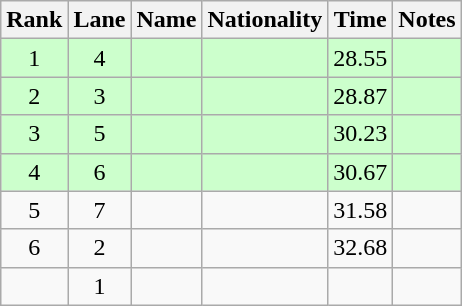<table class="wikitable sortable" style="text-align:center">
<tr>
<th>Rank</th>
<th>Lane</th>
<th>Name</th>
<th>Nationality</th>
<th>Time</th>
<th>Notes</th>
</tr>
<tr bgcolor=ccffcc>
<td>1</td>
<td>4</td>
<td align=left></td>
<td align=left></td>
<td>28.55</td>
<td><strong></strong></td>
</tr>
<tr bgcolor=ccffcc>
<td>2</td>
<td>3</td>
<td align=left></td>
<td align=left></td>
<td>28.87</td>
<td><strong></strong></td>
</tr>
<tr bgcolor=ccffcc>
<td>3</td>
<td>5</td>
<td align=left></td>
<td align=left></td>
<td>30.23</td>
<td><strong></strong></td>
</tr>
<tr bgcolor=ccffcc>
<td>4</td>
<td>6</td>
<td align=left></td>
<td align=left></td>
<td>30.67</td>
<td><strong></strong></td>
</tr>
<tr>
<td>5</td>
<td>7</td>
<td align=left></td>
<td align=left></td>
<td>31.58</td>
<td></td>
</tr>
<tr>
<td>6</td>
<td>2</td>
<td align=left></td>
<td align=left></td>
<td>32.68</td>
<td></td>
</tr>
<tr>
<td></td>
<td>1</td>
<td align=left></td>
<td align=left></td>
<td></td>
<td><strong></strong></td>
</tr>
</table>
